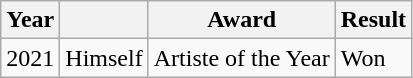<table class="wikitable">
<tr>
<th>Year</th>
<th></th>
<th>Award</th>
<th>Result</th>
</tr>
<tr>
<td>2021</td>
<td>Himself</td>
<td>Artiste of the Year</td>
<td>Won</td>
</tr>
</table>
